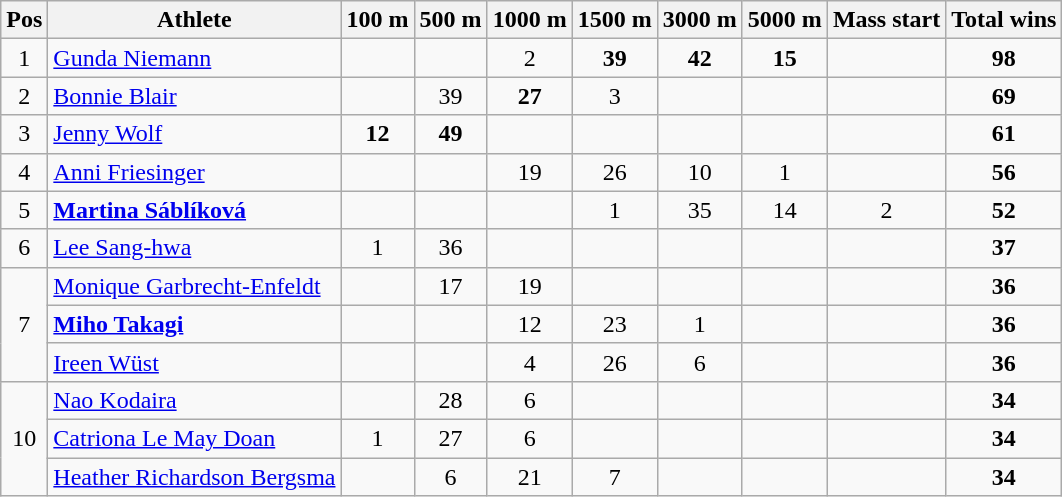<table class="wikitable" style="text-align: center">
<tr>
<th>Pos</th>
<th>Athlete</th>
<th>100 m</th>
<th>500 m</th>
<th>1000 m</th>
<th>1500 m</th>
<th>3000 m</th>
<th>5000 m</th>
<th>Mass start</th>
<th>Total wins</th>
</tr>
<tr>
<td>1</td>
<td align=left>  <a href='#'>Gunda Niemann</a></td>
<td></td>
<td></td>
<td>2</td>
<td><strong>39</strong></td>
<td><strong>42</strong></td>
<td><strong>15</strong></td>
<td></td>
<td><strong>98</strong></td>
</tr>
<tr>
<td>2</td>
<td align=left> <a href='#'>Bonnie Blair</a></td>
<td></td>
<td>39</td>
<td><strong>27</strong></td>
<td>3</td>
<td></td>
<td></td>
<td></td>
<td><strong>69</strong></td>
</tr>
<tr>
<td>3</td>
<td align=left> <a href='#'>Jenny Wolf</a></td>
<td><strong>12</strong></td>
<td><strong>49</strong></td>
<td></td>
<td></td>
<td></td>
<td></td>
<td></td>
<td><strong>61</strong></td>
</tr>
<tr>
<td>4</td>
<td align=left> <a href='#'>Anni Friesinger</a></td>
<td></td>
<td></td>
<td>19</td>
<td>26</td>
<td>10</td>
<td>1</td>
<td></td>
<td><strong>56</strong></td>
</tr>
<tr>
<td>5</td>
<td align=left> <strong><a href='#'>Martina Sáblíková</a></strong></td>
<td></td>
<td></td>
<td></td>
<td>1</td>
<td>35</td>
<td>14</td>
<td>2</td>
<td><strong>52</strong></td>
</tr>
<tr>
<td>6</td>
<td align=left> <a href='#'>Lee Sang-hwa</a></td>
<td>1</td>
<td>36</td>
<td></td>
<td></td>
<td></td>
<td></td>
<td></td>
<td><strong>37</strong></td>
</tr>
<tr>
<td rowspan=3>7</td>
<td align=left> <a href='#'>Monique Garbrecht-Enfeldt</a></td>
<td></td>
<td>17</td>
<td>19</td>
<td></td>
<td></td>
<td></td>
<td></td>
<td><strong>36</strong></td>
</tr>
<tr>
<td align=left> <strong><a href='#'>Miho Takagi</a></strong></td>
<td></td>
<td></td>
<td>12</td>
<td>23</td>
<td>1</td>
<td></td>
<td></td>
<td><strong>36</strong></td>
</tr>
<tr>
<td align=left> <a href='#'>Ireen Wüst</a></td>
<td></td>
<td></td>
<td>4</td>
<td>26</td>
<td>6</td>
<td></td>
<td></td>
<td><strong>36</strong></td>
</tr>
<tr>
<td rowspan=3>10</td>
<td align=left> <a href='#'>Nao Kodaira</a></td>
<td></td>
<td>28</td>
<td>6</td>
<td></td>
<td></td>
<td></td>
<td></td>
<td><strong>34</strong></td>
</tr>
<tr>
<td align=left> <a href='#'>Catriona Le May Doan</a></td>
<td>1</td>
<td>27</td>
<td>6</td>
<td></td>
<td></td>
<td></td>
<td></td>
<td><strong>34</strong></td>
</tr>
<tr>
<td align=left> <a href='#'>Heather Richardson Bergsma</a></td>
<td></td>
<td>6</td>
<td>21</td>
<td>7</td>
<td></td>
<td></td>
<td></td>
<td><strong>34</strong></td>
</tr>
</table>
